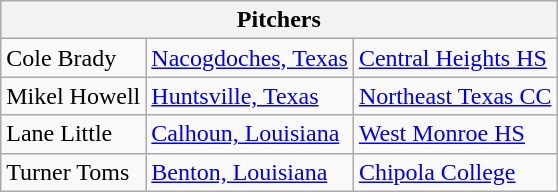<table class="wikitable">
<tr>
<th colspan=3>Pitchers</th>
</tr>
<tr>
<td>Cole Brady</td>
<td><a href='#'>Nacogdoches, Texas</a></td>
<td><a href='#'>Central Heights HS</a></td>
</tr>
<tr>
<td>Mikel Howell</td>
<td><a href='#'>Huntsville, Texas</a></td>
<td><a href='#'>Northeast Texas CC</a></td>
</tr>
<tr>
<td>Lane Little</td>
<td><a href='#'>Calhoun, Louisiana</a></td>
<td><a href='#'>West Monroe HS</a></td>
</tr>
<tr>
<td>Turner Toms</td>
<td><a href='#'>Benton, Louisiana</a></td>
<td><a href='#'>Chipola College</a></td>
</tr>
</table>
